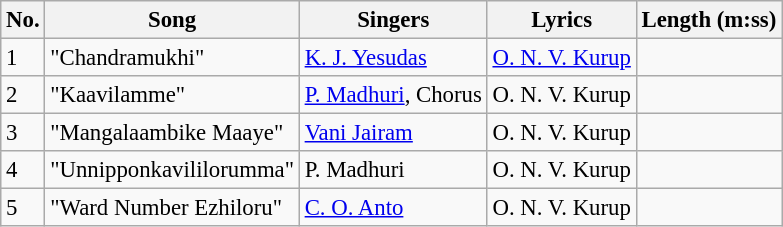<table class="wikitable" style="font-size:95%;">
<tr>
<th>No.</th>
<th>Song</th>
<th>Singers</th>
<th>Lyrics</th>
<th>Length (m:ss)</th>
</tr>
<tr>
<td>1</td>
<td>"Chandramukhi"</td>
<td><a href='#'>K. J. Yesudas</a></td>
<td><a href='#'>O. N. V. Kurup</a></td>
<td></td>
</tr>
<tr>
<td>2</td>
<td>"Kaavilamme"</td>
<td><a href='#'>P. Madhuri</a>, Chorus</td>
<td>O. N. V. Kurup</td>
<td></td>
</tr>
<tr>
<td>3</td>
<td>"Mangalaambike Maaye"</td>
<td><a href='#'>Vani Jairam</a></td>
<td>O. N. V. Kurup</td>
<td></td>
</tr>
<tr>
<td>4</td>
<td>"Unnipponkavililorumma"</td>
<td>P. Madhuri</td>
<td>O. N. V. Kurup</td>
<td></td>
</tr>
<tr>
<td>5</td>
<td>"Ward Number Ezhiloru"</td>
<td><a href='#'>C. O. Anto</a></td>
<td>O. N. V. Kurup</td>
<td></td>
</tr>
</table>
